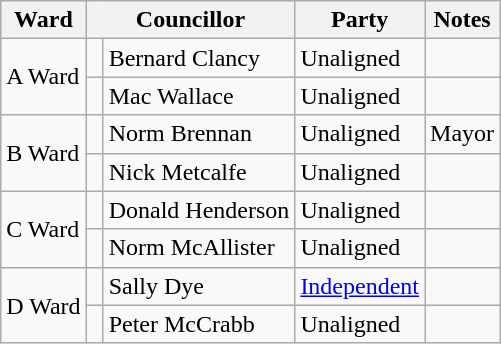<table class="wikitable">
<tr>
<th>Ward</th>
<th colspan="2">Councillor</th>
<th>Party</th>
<th>Notes</th>
</tr>
<tr>
<td rowspan="2">A Ward</td>
<td> </td>
<td>Bernard Clancy</td>
<td>Unaligned</td>
<td></td>
</tr>
<tr>
<td> </td>
<td>Mac Wallace</td>
<td>Unaligned</td>
<td></td>
</tr>
<tr>
<td rowspan="2">B Ward</td>
<td> </td>
<td>Norm Brennan</td>
<td>Unaligned</td>
<td>Mayor</td>
</tr>
<tr>
<td> </td>
<td>Nick Metcalfe</td>
<td>Unaligned</td>
<td></td>
</tr>
<tr>
<td rowspan="2">C Ward</td>
<td> </td>
<td>Donald Henderson</td>
<td>Unaligned</td>
<td></td>
</tr>
<tr>
<td> </td>
<td>Norm McAllister</td>
<td>Unaligned</td>
<td></td>
</tr>
<tr>
<td rowspan="2">D Ward</td>
<td> </td>
<td>Sally Dye</td>
<td><a href='#'>Independent</a></td>
<td></td>
</tr>
<tr>
<td> </td>
<td>Peter McCrabb</td>
<td>Unaligned</td>
<td></td>
</tr>
</table>
